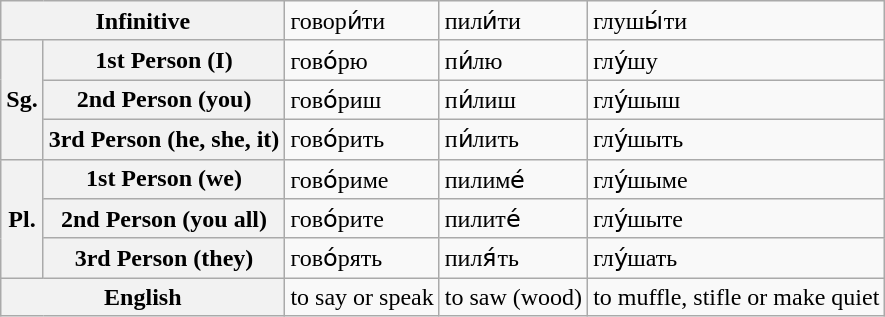<table class=wikitable>
<tr>
<th colspan="2">Infinitive</th>
<td>говори́ти</td>
<td>пили́ти</td>
<td>глушы́ти</td>
</tr>
<tr>
<th rowspan="3">Sg.</th>
<th>1st Person (I)</th>
<td>гово́рю</td>
<td>пи́лю</td>
<td>глу́шу</td>
</tr>
<tr>
<th>2nd Person (you)</th>
<td>гово́риш</td>
<td>пи́лиш</td>
<td>глу́шыш</td>
</tr>
<tr>
<th>3rd Person (he, she, it)</th>
<td>гово́рить</td>
<td>пи́лить</td>
<td>глу́шыть</td>
</tr>
<tr>
<th rowspan="3">Pl.</th>
<th>1st Person (we)</th>
<td>гово́риме</td>
<td>пилиме́</td>
<td>глу́шыме </td>
</tr>
<tr>
<th>2nd Person (you all)</th>
<td>гово́рите</td>
<td>пилите́</td>
<td>глу́шыте</td>
</tr>
<tr>
<th>3rd Person (they)</th>
<td>гово́рять</td>
<td>пиля́ть</td>
<td>глу́шать</td>
</tr>
<tr>
<th colspan="2">English</th>
<td>to say or speak</td>
<td>to saw (wood)</td>
<td>to muffle, stifle or make quiet</td>
</tr>
</table>
